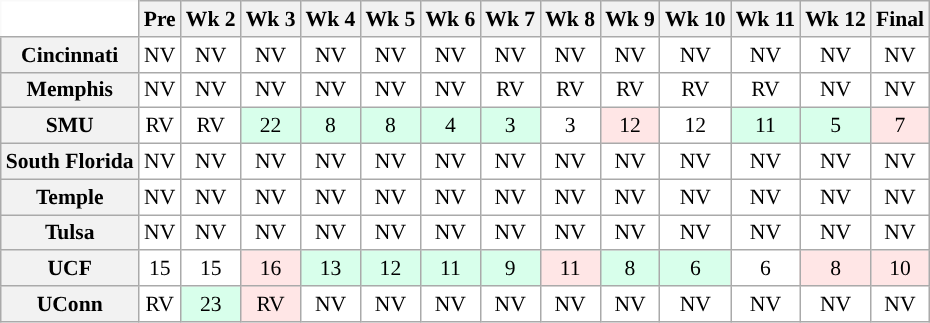<table class="wikitable" style="white-space:nowrap;font-size:90%;">
<tr>
<th colspan=1 style="background:white; border-top-style:hidden; border-left-style:hidden;"> </th>
<th>Pre <br></th>
<th>Wk 2 <br></th>
<th>Wk 3 <br></th>
<th>Wk 4 <br></th>
<th>Wk 5 <br></th>
<th>Wk 6 <br></th>
<th>Wk 7 <br></th>
<th>Wk 8 <br></th>
<th>Wk 9 <br></th>
<th>Wk 10 <br></th>
<th>Wk 11 <br></th>
<th>Wk 12 <br></th>
<th>Final</th>
</tr>
<tr style="text-align:center;">
<th>Cincinnati</th>
<td style="background:#FFF;">NV</td>
<td style="background:#FFF;">NV</td>
<td style="background:#FFF;">NV</td>
<td style="background:#FFF;">NV</td>
<td style="background:#FFF;">NV</td>
<td style="background:#FFF;">NV</td>
<td style="background:#FFF;">NV</td>
<td style="background:#FFF;">NV</td>
<td style="background:#FFF;">NV</td>
<td style="background:#FFF;">NV</td>
<td style="background:#FFF;">NV</td>
<td style="background:#FFF;">NV</td>
<td style="background:#FFF;">NV</td>
</tr>
<tr style="text-align:center;">
<th>Memphis</th>
<td style="background:#FFF;">NV</td>
<td style="background:#FFF;">NV</td>
<td style="background:#FFF;">NV</td>
<td style="background:#FFF;">NV</td>
<td style="background:#FFF;">NV</td>
<td style="background:#FFF;">NV</td>
<td style="background:#FFF;">RV</td>
<td style="background:#FFF;">RV</td>
<td style="background:#FFF;">RV</td>
<td style="background:#FFF;">RV</td>
<td style="background:#FFF;">RV</td>
<td style="background:#FFF;">NV</td>
<td style="background:#FFF;">NV</td>
</tr>
<tr style="text-align:center;">
<th>SMU</th>
<td style="background:#FFF;">RV</td>
<td style="background:#FFF;">RV</td>
<td style="background:#d8ffeb;">22</td>
<td style="background:#d8ffeb;">8</td>
<td style="background:#d8ffeb;">8</td>
<td style="background:#d8ffeb;">4</td>
<td style="background:#d8ffeb;">3</td>
<td style="background:#FFF;">3</td>
<td style="background:#ffe6e6;">12</td>
<td style="background:#FFF;">12</td>
<td style="background:#d8ffeb;">11</td>
<td style="background:#d8ffeb;">5</td>
<td style="background:#ffe6e6;">7</td>
</tr>
<tr style="text-align:center;">
<th>South Florida</th>
<td style="background:#FFF;">NV</td>
<td style="background:#FFF;">NV</td>
<td style="background:#FFF;">NV</td>
<td style="background:#FFF;">NV</td>
<td style="background:#FFF;">NV</td>
<td style="background:#FFF;">NV</td>
<td style="background:#FFF;">NV</td>
<td style="background:#FFF;">NV</td>
<td style="background:#FFF;">NV</td>
<td style="background:#FFF;">NV</td>
<td style="background:#FFF;">NV</td>
<td style="background:#FFF;">NV</td>
<td style="background:#FFF;">NV</td>
</tr>
<tr style="text-align:center;">
<th>Temple</th>
<td style="background:#FFF;">NV</td>
<td style="background:#FFF;">NV</td>
<td style="background:#FFF;">NV</td>
<td style="background:#FFF;">NV</td>
<td style="background:#FFF;">NV</td>
<td style="background:#FFF;">NV</td>
<td style="background:#FFF;">NV</td>
<td style="background:#FFF;">NV</td>
<td style="background:#FFF;">NV</td>
<td style="background:#FFF;">NV</td>
<td style="background:#FFF;">NV</td>
<td style="background:#FFF;">NV</td>
<td style="background:#FFF;">NV</td>
</tr>
<tr style="text-align:center;">
<th>Tulsa</th>
<td style="background:#FFF;">NV</td>
<td style="background:#FFF;">NV</td>
<td style="background:#FFF;">NV</td>
<td style="background:#FFF;">NV</td>
<td style="background:#FFF;">NV</td>
<td style="background:#FFF;">NV</td>
<td style="background:#FFF;">NV</td>
<td style="background:#FFF;">NV</td>
<td style="background:#FFF;">NV</td>
<td style="background:#FFF;">NV</td>
<td style="background:#FFF;">NV</td>
<td style="background:#FFF;">NV</td>
<td style="background:#FFF;">NV</td>
</tr>
<tr style="text-align:center;">
<th>UCF</th>
<td style="background:#FFF;">15</td>
<td style="background:#FFF;">15</td>
<td style="background:#ffe6e6;">16</td>
<td style="background:#d8ffeb;">13</td>
<td style="background:#d8ffeb;">12</td>
<td style="background:#d8ffeb;">11</td>
<td style="background:#d8ffeb;">9</td>
<td style="background:#ffe6e6;">11</td>
<td style="background:#d8ffeb;">8</td>
<td style="background:#d8ffeb;">6</td>
<td style="background:#FFF;">6</td>
<td style="background:#ffe6e6;">8</td>
<td style="background:#ffe6e6;">10</td>
</tr>
<tr style="text-align:center;">
<th>UConn</th>
<td style="background:#FFF;">RV</td>
<td style="background:#d8ffeb;">23</td>
<td style="background:#ffe6e6;">RV</td>
<td style="background:#FFF;">NV</td>
<td style="background:#FFF;">NV</td>
<td style="background:#FFF;">NV</td>
<td style="background:#FFF;">NV</td>
<td style="background:#FFF;">NV</td>
<td style="background:#FFF;">NV</td>
<td style="background:#FFF;">NV</td>
<td style="background:#FFF;">NV</td>
<td style="background:#FFF;">NV</td>
<td style="background:#FFF;">NV</td>
</tr>
</table>
